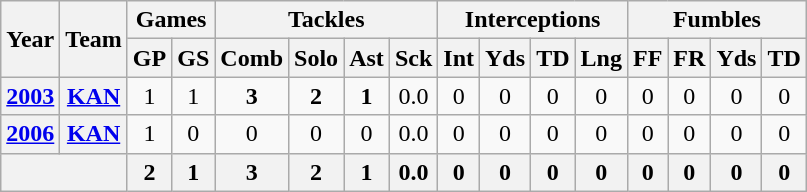<table class="wikitable" style="text-align:center">
<tr>
<th rowspan="2">Year</th>
<th rowspan="2">Team</th>
<th colspan="2">Games</th>
<th colspan="4">Tackles</th>
<th colspan="4">Interceptions</th>
<th colspan="4">Fumbles</th>
</tr>
<tr>
<th>GP</th>
<th>GS</th>
<th>Comb</th>
<th>Solo</th>
<th>Ast</th>
<th>Sck</th>
<th>Int</th>
<th>Yds</th>
<th>TD</th>
<th>Lng</th>
<th>FF</th>
<th>FR</th>
<th>Yds</th>
<th>TD</th>
</tr>
<tr>
<th><a href='#'>2003</a></th>
<th><a href='#'>KAN</a></th>
<td>1</td>
<td>1</td>
<td><strong>3</strong></td>
<td><strong>2</strong></td>
<td><strong>1</strong></td>
<td>0.0</td>
<td>0</td>
<td>0</td>
<td>0</td>
<td>0</td>
<td>0</td>
<td>0</td>
<td>0</td>
<td>0</td>
</tr>
<tr>
<th><a href='#'>2006</a></th>
<th><a href='#'>KAN</a></th>
<td>1</td>
<td>0</td>
<td>0</td>
<td>0</td>
<td>0</td>
<td>0.0</td>
<td>0</td>
<td>0</td>
<td>0</td>
<td>0</td>
<td>0</td>
<td>0</td>
<td>0</td>
<td>0</td>
</tr>
<tr>
<th colspan="2"></th>
<th>2</th>
<th>1</th>
<th>3</th>
<th>2</th>
<th>1</th>
<th>0.0</th>
<th>0</th>
<th>0</th>
<th>0</th>
<th>0</th>
<th>0</th>
<th>0</th>
<th>0</th>
<th>0</th>
</tr>
</table>
